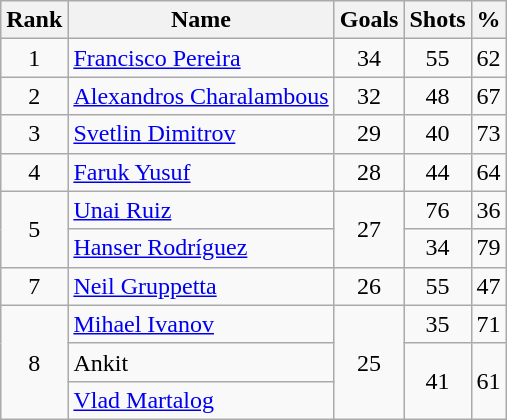<table class="wikitable sortable" style="text-align: center;">
<tr>
<th>Rank</th>
<th>Name</th>
<th>Goals</th>
<th>Shots</th>
<th>%</th>
</tr>
<tr>
<td>1</td>
<td style="text-align:left;"> <a href='#'>Francisco Pereira</a></td>
<td>34</td>
<td>55</td>
<td>62</td>
</tr>
<tr>
<td>2</td>
<td style="text-align:left;"> <a href='#'>Alexandros Charalambous</a></td>
<td>32</td>
<td>48</td>
<td>67</td>
</tr>
<tr>
<td>3</td>
<td style="text-align:left;"> <a href='#'>Svetlin Dimitrov</a></td>
<td>29</td>
<td>40</td>
<td>73</td>
</tr>
<tr>
<td>4</td>
<td style="text-align:left;"> <a href='#'>Faruk Yusuf</a></td>
<td>28</td>
<td>44</td>
<td>64</td>
</tr>
<tr>
<td rowspan=2>5</td>
<td style="text-align:left;"> <a href='#'>Unai Ruiz</a></td>
<td rowspan=2>27</td>
<td>76</td>
<td>36</td>
</tr>
<tr>
<td style="text-align:left;"> <a href='#'>Hanser Rodríguez</a></td>
<td>34</td>
<td>79</td>
</tr>
<tr>
<td>7</td>
<td style="text-align:left;"> <a href='#'>Neil Gruppetta</a></td>
<td>26</td>
<td>55</td>
<td>47</td>
</tr>
<tr>
<td rowspan=3>8</td>
<td style="text-align:left;"> <a href='#'>Mihael Ivanov</a></td>
<td rowspan=3>25</td>
<td>35</td>
<td>71</td>
</tr>
<tr>
<td style="text-align:left;"> Ankit</td>
<td rowspan=2>41</td>
<td rowspan=2>61</td>
</tr>
<tr>
<td style="text-align:left;"> <a href='#'>Vlad Martalog</a></td>
</tr>
</table>
